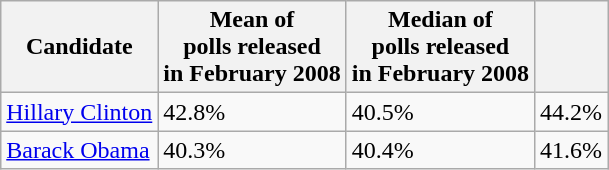<table class="wikitable">
<tr>
<th>Candidate</th>
<th>Mean of <br>polls released<br> in February 2008</th>
<th>Median of <br>polls released<br> in February 2008</th>
<th></th>
</tr>
<tr>
<td><a href='#'>Hillary Clinton</a></td>
<td>42.8%</td>
<td>40.5%</td>
<td>44.2%</td>
</tr>
<tr>
<td><a href='#'>Barack Obama</a></td>
<td>40.3%</td>
<td>40.4%</td>
<td>41.6%</td>
</tr>
</table>
